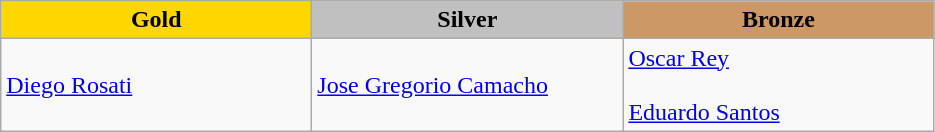<table class="wikitable" style="text-align:left">
<tr align="center">
<td width=200 bgcolor=gold><strong>Gold</strong></td>
<td width=200 bgcolor=silver><strong>Silver</strong></td>
<td width=200 bgcolor=CC9966><strong>Bronze</strong></td>
</tr>
<tr>
<td><a href='#'>Diego Rosati</a><br></td>
<td><a href='#'>Jose Gregorio Camacho</a><br></td>
<td><a href='#'>Oscar Rey</a><br><br><a href='#'>Eduardo Santos</a><br></td>
</tr>
</table>
